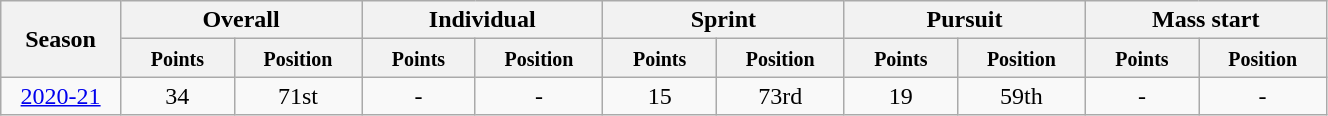<table class="wikitable" style="text-align:center;" width="70%">
<tr class="hintergrundfarbe5">
<th rowspan="2" style="width:4%;">Season</th>
<th colspan="2">Overall</th>
<th colspan="2">Individual</th>
<th colspan="2">Sprint</th>
<th colspan="2">Pursuit</th>
<th colspan="2">Mass start</th>
</tr>
<tr class="hintergrundfarbe5">
<th style="width:5%;"><small>Points</small></th>
<th style="width:5%;"><small>Position</small></th>
<th style="width:5%;"><small>Points</small></th>
<th style="width:5%;"><small>Position</small></th>
<th style="width:5%;"><small>Points</small></th>
<th style="width:5%;"><small>Position</small></th>
<th style="width:5%;"><small>Points</small></th>
<th style="width:5%;"><small>Position</small></th>
<th style="width:5%;"><small>Points</small></th>
<th style="width:5%;"><small>Position</small></th>
</tr>
<tr>
<td><a href='#'>2020-21</a></td>
<td>34</td>
<td>71st</td>
<td>-</td>
<td>-</td>
<td>15</td>
<td>73rd</td>
<td>19</td>
<td>59th</td>
<td>-</td>
<td>-</td>
</tr>
</table>
